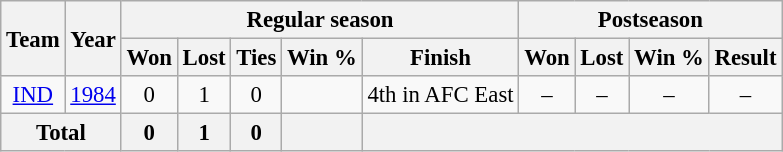<table class="wikitable" style="font-size: 95%; text-align:center;">
<tr>
<th rowspan="2">Team</th>
<th rowspan="2">Year</th>
<th colspan="5">Regular season</th>
<th colspan="4">Postseason</th>
</tr>
<tr>
<th>Won</th>
<th>Lost</th>
<th>Ties</th>
<th>Win %</th>
<th>Finish</th>
<th>Won</th>
<th>Lost</th>
<th>Win %</th>
<th>Result</th>
</tr>
<tr>
<td><a href='#'>IND</a></td>
<td><a href='#'>1984</a></td>
<td>0</td>
<td>1</td>
<td>0</td>
<td></td>
<td>4th in AFC East</td>
<td>–</td>
<td>–</td>
<td>–</td>
<td>–</td>
</tr>
<tr>
<th colspan="2">Total</th>
<th>0</th>
<th>1</th>
<th>0</th>
<th></th>
<th colspan="5"></th>
</tr>
</table>
